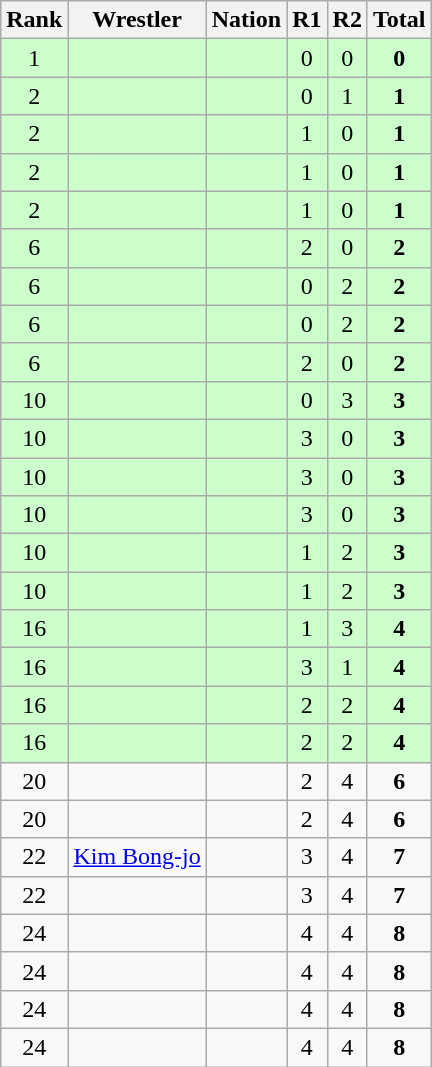<table class="wikitable sortable" style="text-align:center;">
<tr>
<th>Rank</th>
<th>Wrestler</th>
<th>Nation</th>
<th>R1</th>
<th>R2</th>
<th>Total</th>
</tr>
<tr style="background:#cfc;">
<td>1</td>
<td align=left></td>
<td align=left></td>
<td>0</td>
<td>0</td>
<td><strong>0</strong></td>
</tr>
<tr style="background:#cfc;">
<td>2</td>
<td align=left></td>
<td align=left></td>
<td>0</td>
<td>1</td>
<td><strong>1</strong></td>
</tr>
<tr style="background:#cfc;">
<td>2</td>
<td align=left></td>
<td align=left></td>
<td>1</td>
<td>0</td>
<td><strong>1</strong></td>
</tr>
<tr style="background:#cfc;">
<td>2</td>
<td align=left></td>
<td align=left></td>
<td>1</td>
<td>0</td>
<td><strong>1</strong></td>
</tr>
<tr style="background:#cfc;">
<td>2</td>
<td align=left></td>
<td align=left></td>
<td>1</td>
<td>0</td>
<td><strong>1</strong></td>
</tr>
<tr style="background:#cfc;">
<td>6</td>
<td align=left></td>
<td align=left></td>
<td>2</td>
<td>0</td>
<td><strong>2</strong></td>
</tr>
<tr style="background:#cfc;">
<td>6</td>
<td align=left></td>
<td align=left></td>
<td>0</td>
<td>2</td>
<td><strong>2</strong></td>
</tr>
<tr style="background:#cfc;">
<td>6</td>
<td align=left></td>
<td align=left></td>
<td>0</td>
<td>2</td>
<td><strong>2</strong></td>
</tr>
<tr style="background:#cfc;">
<td>6</td>
<td align=left></td>
<td align=left></td>
<td>2</td>
<td>0</td>
<td><strong>2</strong></td>
</tr>
<tr style="background:#cfc;">
<td>10</td>
<td align=left></td>
<td align=left></td>
<td>0</td>
<td>3</td>
<td><strong>3</strong></td>
</tr>
<tr style="background:#cfc;">
<td>10</td>
<td align=left></td>
<td align=left></td>
<td>3</td>
<td>0</td>
<td><strong>3</strong></td>
</tr>
<tr style="background:#cfc;">
<td>10</td>
<td align=left></td>
<td align=left></td>
<td>3</td>
<td>0</td>
<td><strong>3</strong></td>
</tr>
<tr style="background:#cfc;">
<td>10</td>
<td align=left></td>
<td align=left></td>
<td>3</td>
<td>0</td>
<td><strong>3</strong></td>
</tr>
<tr style="background:#cfc;">
<td>10</td>
<td align=left></td>
<td align=left></td>
<td>1</td>
<td>2</td>
<td><strong>3</strong></td>
</tr>
<tr style="background:#cfc;">
<td>10</td>
<td align=left></td>
<td align=left></td>
<td>1</td>
<td>2</td>
<td><strong>3</strong></td>
</tr>
<tr style="background:#cfc;">
<td>16</td>
<td align=left></td>
<td align=left></td>
<td>1</td>
<td>3</td>
<td><strong>4</strong></td>
</tr>
<tr style="background:#cfc;">
<td>16</td>
<td align=left></td>
<td align=left></td>
<td>3</td>
<td>1</td>
<td><strong>4</strong></td>
</tr>
<tr style="background:#cfc;">
<td>16</td>
<td align=left></td>
<td align=left></td>
<td>2</td>
<td>2</td>
<td><strong>4</strong></td>
</tr>
<tr style="background:#cfc;">
<td>16</td>
<td align=left></td>
<td align=left></td>
<td>2</td>
<td>2</td>
<td><strong>4</strong></td>
</tr>
<tr>
<td>20</td>
<td align=left></td>
<td align=left></td>
<td>2</td>
<td>4</td>
<td><strong>6</strong></td>
</tr>
<tr>
<td>20</td>
<td align=left></td>
<td align=left></td>
<td>2</td>
<td>4</td>
<td><strong>6</strong></td>
</tr>
<tr>
<td>22</td>
<td align=left><a href='#'>Kim Bong-jo</a></td>
<td align=left></td>
<td>3</td>
<td>4</td>
<td><strong>7</strong></td>
</tr>
<tr>
<td>22</td>
<td align=left></td>
<td align=left></td>
<td>3</td>
<td>4</td>
<td><strong>7</strong></td>
</tr>
<tr>
<td>24</td>
<td align=left></td>
<td align=left></td>
<td>4</td>
<td>4</td>
<td><strong>8</strong></td>
</tr>
<tr>
<td>24</td>
<td align=left></td>
<td align=left></td>
<td>4</td>
<td>4</td>
<td><strong>8</strong></td>
</tr>
<tr>
<td>24</td>
<td align=left></td>
<td align=left></td>
<td>4</td>
<td>4</td>
<td><strong>8</strong></td>
</tr>
<tr>
<td>24</td>
<td align=left></td>
<td align=left></td>
<td>4</td>
<td>4</td>
<td><strong>8</strong></td>
</tr>
</table>
